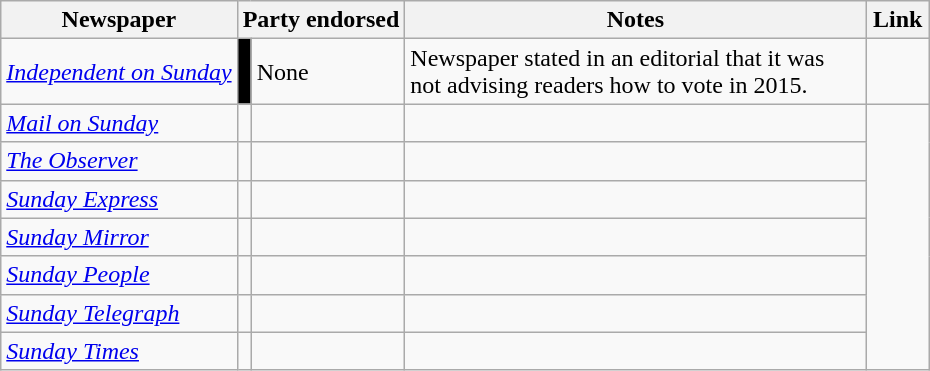<table class="wikitable">
<tr>
<th>Newspaper</th>
<th colspan=2>Party endorsed</th>
<th width=300px>Notes</th>
<th width=35px>Link</th>
</tr>
<tr>
<td><em><a href='#'>Independent on Sunday</a></em></td>
<td style="width: 2px; background-color:black"></td>
<td>None</td>
<td>Newspaper stated in an editorial that it was not advising readers how to vote in 2015.</td>
<td></td>
</tr>
<tr>
<td><em><a href='#'>Mail on Sunday</a></em></td>
<td></td>
<td></td>
<td></td>
</tr>
<tr>
<td><em><a href='#'>The Observer</a></em></td>
<td></td>
<td></td>
<td></td>
</tr>
<tr>
<td><em><a href='#'>Sunday Express</a></em></td>
<td></td>
<td></td>
<td></td>
</tr>
<tr>
<td><em><a href='#'>Sunday Mirror</a></em></td>
<td></td>
<td></td>
<td></td>
</tr>
<tr>
<td><em><a href='#'>Sunday People</a></em></td>
<td></td>
<td></td>
<td></td>
</tr>
<tr>
<td><em><a href='#'>Sunday Telegraph</a></em></td>
<td></td>
<td></td>
<td></td>
</tr>
<tr>
<td><em><a href='#'>Sunday Times</a></em></td>
<td></td>
<td></td>
<td></td>
</tr>
</table>
